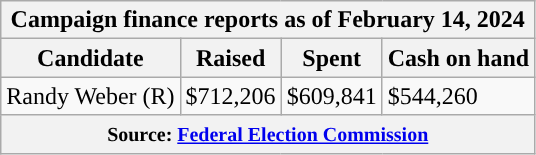<table class="wikitable sortable">
<tr>
<th colspan=4>Campaign finance reports as of February 14, 2024</th>
</tr>
<tr style="text-align:center;">
<th>Candidate</th>
<th>Raised</th>
<th>Spent</th>
<th>Cash on hand</th>
</tr>
<tr>
<td style="background-color:">Randy Weber (R)</td>
<td>$712,206</td>
<td>$609,841</td>
<td>$544,260</td>
</tr>
<tr>
<th colspan="4"><small>Source: <a href='#'>Federal Election Commission</a></small></th>
</tr>
</table>
